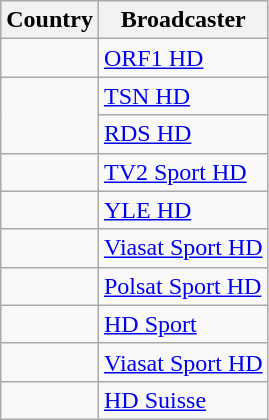<table class="wikitable" style="float:left; margin-right:1em;">
<tr>
<th>Country</th>
<th>Broadcaster</th>
</tr>
<tr>
<td align=left></td>
<td><a href='#'>ORF1 HD</a></td>
</tr>
<tr>
<td style="text-align:left;" rowspan="2"></td>
<td><a href='#'>TSN HD</a></td>
</tr>
<tr>
<td><a href='#'>RDS HD</a></td>
</tr>
<tr>
<td align=left></td>
<td><a href='#'>TV2 Sport HD</a></td>
</tr>
<tr>
<td align=left></td>
<td><a href='#'>YLE HD</a></td>
</tr>
<tr>
<td align=left></td>
<td><a href='#'>Viasat Sport HD</a></td>
</tr>
<tr>
<td align=left></td>
<td><a href='#'>Polsat Sport HD</a></td>
</tr>
<tr>
<td align=left></td>
<td><a href='#'>HD Sport</a></td>
</tr>
<tr>
<td align=left></td>
<td><a href='#'>Viasat Sport HD</a></td>
</tr>
<tr>
<td align=left></td>
<td><a href='#'>HD Suisse</a></td>
</tr>
</table>
